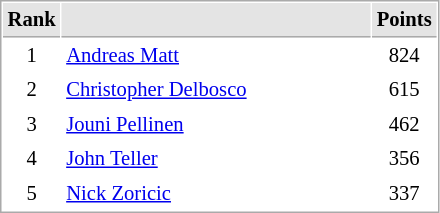<table cellspacing="1" cellpadding="3" style="border:1px solid #AAAAAA;font-size:86%">
<tr bgcolor="#E4E4E4">
<th style="border-bottom:1px solid #AAAAAA" width=10>Rank</th>
<th style="border-bottom:1px solid #AAAAAA" width=200></th>
<th style="border-bottom:1px solid #AAAAAA" width=20>Points</th>
</tr>
<tr>
<td align="center">1</td>
<td> <a href='#'>Andreas Matt</a></td>
<td align=center>824</td>
</tr>
<tr>
<td align="center">2</td>
<td> <a href='#'>Christopher Delbosco</a></td>
<td align=center>615</td>
</tr>
<tr>
<td align="center">3</td>
<td> <a href='#'>Jouni Pellinen</a></td>
<td align=center>462</td>
</tr>
<tr>
<td align="center">4</td>
<td> <a href='#'>John Teller</a></td>
<td align=center>356</td>
</tr>
<tr>
<td align="center">5</td>
<td> <a href='#'>Nick Zoricic</a></td>
<td align=center>337</td>
</tr>
</table>
